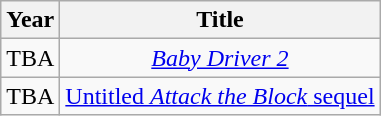<table class="wikitable" style="text-align:center;">
<tr>
<th scope="col">Year</th>
<th scope="col">Title</th>
</tr>
<tr>
<td>TBA</td>
<td><em><a href='#'>Baby Driver 2</a></em></td>
</tr>
<tr>
<td>TBA</td>
<td><a href='#'>Untitled <em>Attack the Block</em> sequel</a></td>
</tr>
</table>
